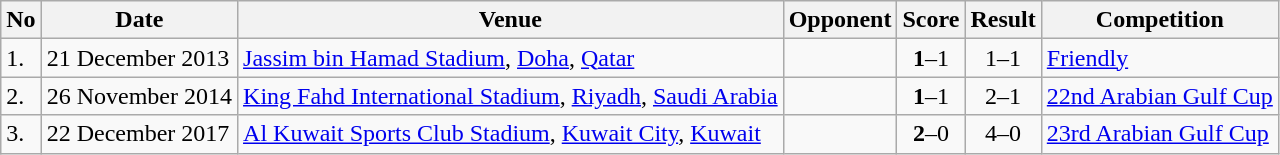<table class="wikitable" style="font-size:100%;">
<tr>
<th>No</th>
<th>Date</th>
<th>Venue</th>
<th>Opponent</th>
<th>Score</th>
<th>Result</th>
<th>Competition</th>
</tr>
<tr>
<td>1.</td>
<td>21 December 2013</td>
<td><a href='#'>Jassim bin Hamad Stadium</a>, <a href='#'>Doha</a>, <a href='#'>Qatar</a></td>
<td></td>
<td align=center><strong>1</strong>–1</td>
<td align=center>1–1</td>
<td><a href='#'>Friendly</a></td>
</tr>
<tr>
<td>2.</td>
<td>26 November 2014</td>
<td><a href='#'>King Fahd International Stadium</a>, <a href='#'>Riyadh</a>, <a href='#'>Saudi Arabia</a></td>
<td></td>
<td align=center><strong>1</strong>–1</td>
<td align=center>2–1</td>
<td><a href='#'>22nd Arabian Gulf Cup</a></td>
</tr>
<tr>
<td>3.</td>
<td>22 December 2017</td>
<td><a href='#'>Al Kuwait Sports Club Stadium</a>, <a href='#'>Kuwait City</a>, <a href='#'>Kuwait</a></td>
<td></td>
<td align=center><strong>2</strong>–0</td>
<td align=center>4–0</td>
<td><a href='#'>23rd Arabian Gulf Cup</a></td>
</tr>
</table>
